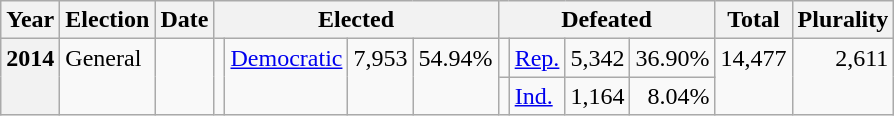<table class=wikitable>
<tr>
<th>Year</th>
<th>Election</th>
<th>Date</th>
<th ! colspan="4">Elected</th>
<th ! colspan="4">Defeated</th>
<th>Total</th>
<th>Plurality</th>
</tr>
<tr>
<th rowspan=2 valign="top">2014</th>
<td rowspan=2 valign="top">General</td>
<td rowspan=2 valign="top"></td>
<td rowspan=2 valign="top"></td>
<td rowspan=2 valign="top" ><a href='#'>Democratic</a></td>
<td rowspan=2 valign="top" align="right">7,953</td>
<td rowspan=2 valign="top" align="right">54.94%</td>
<td valign="top"></td>
<td valign="top" ><a href='#'>Rep.</a></td>
<td valign="top" align="right">5,342</td>
<td valign="top" align="right">36.90%</td>
<td rowspan=2 valign="top" align="right">14,477</td>
<td rowspan=2 valign="top" align="right">2,611</td>
</tr>
<tr>
<td valign="top"></td>
<td valign="top" ><a href='#'>Ind.</a></td>
<td valign="top" align="right">1,164</td>
<td valign="top" align="right">8.04%</td>
</tr>
</table>
